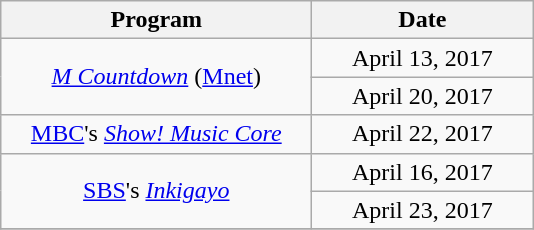<table class="wikitable" style="text-align:center">
<tr>
<th width="200">Program</th>
<th width="140">Date</th>
</tr>
<tr>
<td rowspan="2"><em><a href='#'>M Countdown</a></em> (<a href='#'>Mnet</a>)</td>
<td>April 13, 2017</td>
</tr>
<tr>
<td>April 20, 2017</td>
</tr>
<tr>
<td rowspan="1"><a href='#'>MBC</a>'s <em><a href='#'>Show! Music Core</a></em></td>
<td>April 22, 2017</td>
</tr>
<tr>
<td rowspan="2"><a href='#'>SBS</a>'s <em><a href='#'>Inkigayo</a></em></td>
<td>April 16, 2017</td>
</tr>
<tr>
<td>April 23, 2017</td>
</tr>
<tr>
</tr>
</table>
